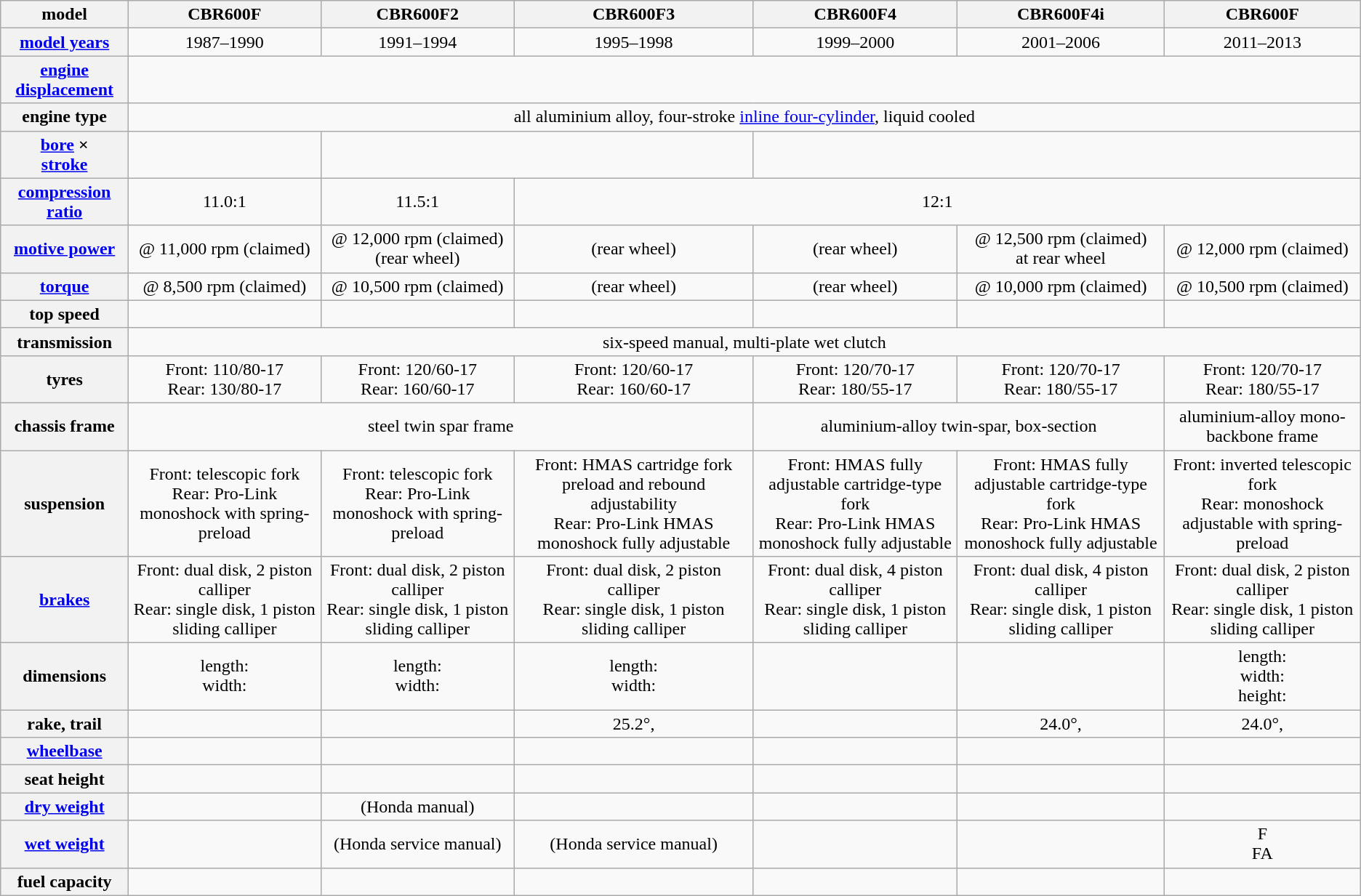<table class="wikitable sortable" align=center style=text-align:center>
<tr>
<th>model</th>
<th>CBR600F</th>
<th>CBR600F2</th>
<th>CBR600F3</th>
<th>CBR600F4</th>
<th>CBR600F4i</th>
<th>CBR600F</th>
</tr>
<tr>
<th><a href='#'>model years</a></th>
<td>1987–1990</td>
<td>1991–1994</td>
<td>1995–1998</td>
<td>1999–2000</td>
<td>2001–2006</td>
<td>2011–2013</td>
</tr>
<tr>
<th><a href='#'>engine displacement</a></th>
<td colspan=6></td>
</tr>
<tr>
<th>engine type</th>
<td colspan=6>all aluminium alloy, four-stroke <a href='#'>inline four-cylinder</a>, liquid cooled</td>
</tr>
<tr>
<th><a href='#'>bore</a> ×<br><a href='#'>stroke</a></th>
<td></td>
<td colspan=2></td>
<td colspan=3></td>
</tr>
<tr>
<th><a href='#'>compression ratio</a></th>
<td>11.0:1</td>
<td>11.5:1</td>
<td colspan=4>12:1</td>
</tr>
<tr>
<th><a href='#'>motive power</a></th>
<td> @ 11,000 rpm (claimed)</td>
<td> @ 12,000 rpm (claimed)<br> (rear wheel)</td>
<td> (rear wheel)</td>
<td> (rear wheel)</td>
<td> @ 12,500 rpm (claimed)<br> at rear wheel</td>
<td> @ 12,000 rpm (claimed)</td>
</tr>
<tr>
<th><a href='#'>torque</a></th>
<td> @ 8,500 rpm (claimed)</td>
<td> @ 10,500 rpm (claimed)</td>
<td> (rear wheel)</td>
<td> (rear wheel)</td>
<td> @ 10,000 rpm (claimed)</td>
<td> @ 10,500 rpm (claimed)</td>
</tr>
<tr>
<th>top speed</th>
<td></td>
<td></td>
<td></td>
<td></td>
<td></td>
<td></td>
</tr>
<tr>
<th>transmission</th>
<td colspan=6>six-speed manual, multi-plate wet clutch</td>
</tr>
<tr>
<th>tyres</th>
<td>Front: 110/80-17<br>Rear: 130/80-17</td>
<td>Front: 120/60-17<br>Rear: 160/60-17</td>
<td>Front: 120/60-17<br>Rear: 160/60-17</td>
<td>Front: 120/70-17<br>Rear: 180/55-17</td>
<td>Front: 120/70-17<br>Rear: 180/55-17</td>
<td>Front: 120/70-17<br>Rear: 180/55-17</td>
</tr>
<tr>
<th>chassis frame</th>
<td colspan=3>steel twin spar frame</td>
<td colspan=2>aluminium-alloy twin-spar, box-section</td>
<td>aluminium-alloy mono-backbone frame</td>
</tr>
<tr>
<th>suspension</th>
<td>Front:  telescopic fork<br>Rear: Pro-Link monoshock with spring-preload</td>
<td>Front:  telescopic fork<br>Rear: Pro-Link monoshock with spring-preload</td>
<td>Front:  HMAS cartridge fork preload and rebound adjustability<br>Rear: Pro-Link HMAS monoshock fully adjustable</td>
<td>Front:  HMAS fully adjustable cartridge-type fork<br>Rear: Pro-Link HMAS monoshock fully adjustable</td>
<td>Front:  HMAS fully adjustable cartridge-type fork<br>Rear: Pro-Link HMAS monoshock fully adjustable</td>
<td>Front:  inverted telescopic fork<br>Rear: monoshock  adjustable with spring-preload</td>
</tr>
<tr>
<th><a href='#'>brakes</a></th>
<td>Front:  dual disk, 2 piston calliper<br>Rear:  single disk, 1 piston sliding calliper</td>
<td>Front:  dual disk, 2 piston calliper<br>Rear:  single disk, 1 piston sliding calliper</td>
<td>Front:  dual disk, 2 piston calliper<br>Rear:  single disk, 1 piston sliding calliper</td>
<td>Front:  dual disk, 4 piston calliper<br>Rear:  single disk, 1 piston sliding calliper</td>
<td>Front:  dual disk, 4 piston calliper<br>Rear:  single disk, 1 piston sliding calliper</td>
<td>Front:  dual disk, 2 piston calliper<br>Rear:  single disk, 1 piston sliding calliper</td>
</tr>
<tr>
<th>dimensions</th>
<td>length: <br>width: </td>
<td>length: <br>width: </td>
<td>length: <br>width: </td>
<td></td>
<td></td>
<td>length: <br>width: <br>height: </td>
</tr>
<tr>
<th>rake, trail</th>
<td></td>
<td></td>
<td>25.2°, </td>
<td></td>
<td>24.0°, </td>
<td>24.0°, </td>
</tr>
<tr>
<th><a href='#'>wheelbase</a></th>
<td></td>
<td></td>
<td></td>
<td></td>
<td></td>
<td></td>
</tr>
<tr>
<th>seat height</th>
<td></td>
<td></td>
<td></td>
<td></td>
<td></td>
<td></td>
</tr>
<tr>
<th><a href='#'>dry weight</a></th>
<td></td>
<td> (Honda manual)</td>
<td></td>
<td></td>
<td></td>
<td></td>
</tr>
<tr>
<th><a href='#'>wet weight</a></th>
<td></td>
<td> (Honda service manual)</td>
<td> (Honda service manual)</td>
<td></td>
<td></td>
<td> F<br> FA</td>
</tr>
<tr>
<th>fuel capacity</th>
<td></td>
<td></td>
<td></td>
<td></td>
<td></td>
<td></td>
</tr>
</table>
